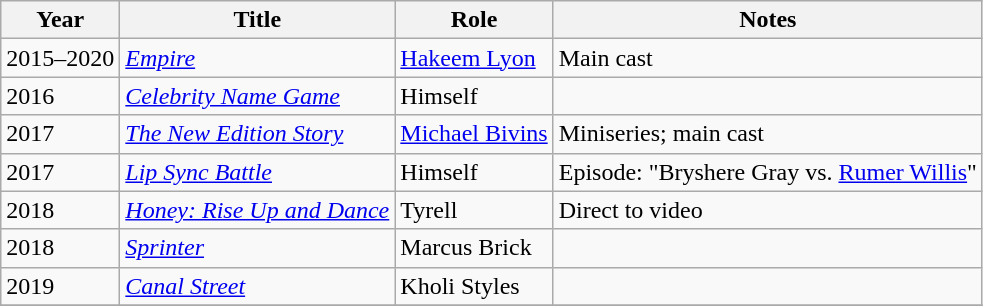<table class="wikitable sortable">
<tr>
<th>Year</th>
<th>Title</th>
<th>Role</th>
<th class="unsortable">Notes</th>
</tr>
<tr>
<td>2015–2020</td>
<td><em><a href='#'>Empire</a></em></td>
<td><a href='#'>Hakeem Lyon</a></td>
<td>Main cast</td>
</tr>
<tr>
<td>2016</td>
<td><em><a href='#'>Celebrity Name Game</a></em></td>
<td>Himself</td>
<td></td>
</tr>
<tr>
<td>2017</td>
<td><em><a href='#'>The New Edition Story</a></em></td>
<td><a href='#'>Michael Bivins</a></td>
<td>Miniseries; main cast</td>
</tr>
<tr>
<td>2017</td>
<td><em><a href='#'>Lip Sync Battle</a></em></td>
<td>Himself</td>
<td>Episode: "Bryshere Gray vs. <a href='#'>Rumer Willis</a>"</td>
</tr>
<tr>
<td>2018</td>
<td><em><a href='#'>Honey: Rise Up and Dance</a></em></td>
<td>Tyrell</td>
<td>Direct to video</td>
</tr>
<tr>
<td>2018</td>
<td><em><a href='#'>Sprinter</a></em></td>
<td>Marcus Brick</td>
<td></td>
</tr>
<tr>
<td>2019</td>
<td><em><a href='#'>Canal Street</a></em></td>
<td>Kholi Styles</td>
<td></td>
</tr>
<tr>
</tr>
</table>
